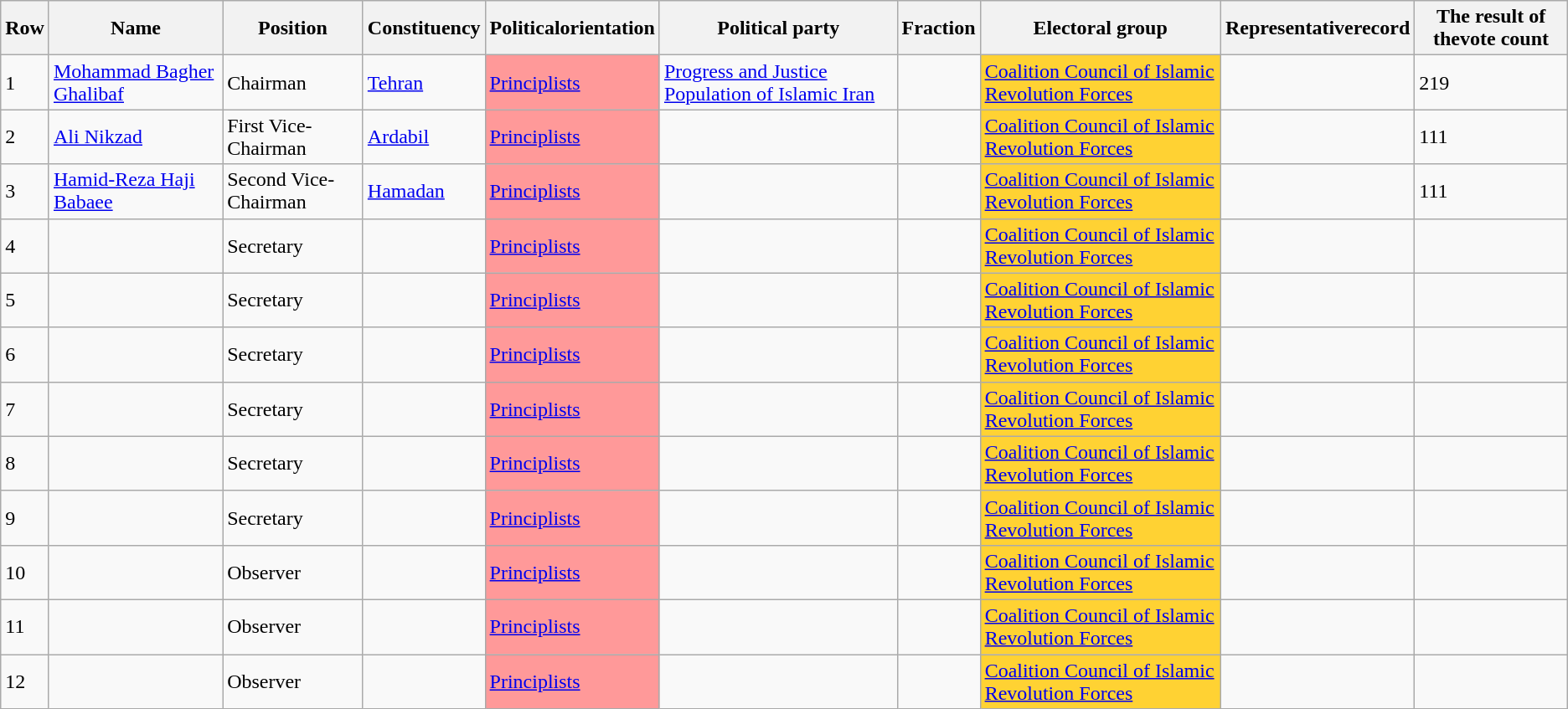<table class="wikitable sortable" style="text-align: left;">
<tr>
<th>Row</th>
<th>Name</th>
<th>Position</th>
<th>Constituency</th>
<th>Politicalorientation</th>
<th>Political party</th>
<th>Fraction</th>
<th>Electoral group</th>
<th>Representativerecord</th>
<th>The result of thevote count</th>
</tr>
<tr>
<td>1</td>
<td><a href='#'>Mohammad Bagher Ghalibaf</a></td>
<td>Chairman</td>
<td><a href='#'>Tehran</a></td>
<td style="background:#F99"><a href='#'>Principlists</a></td>
<td><a href='#'>Progress and Justice Population of Islamic Iran</a></td>
<td></td>
<td style="background:#ffd233"><a href='#'>Coalition Council of Islamic Revolution Forces</a></td>
<td></td>
<td>219</td>
</tr>
<tr>
<td>2</td>
<td><a href='#'>Ali Nikzad</a></td>
<td>First Vice-Chairman</td>
<td><a href='#'>Ardabil</a></td>
<td style="background:#F99"><a href='#'>Principlists</a></td>
<td></td>
<td></td>
<td style="background:#ffd233"><a href='#'>Coalition Council of Islamic Revolution Forces</a></td>
<td></td>
<td>111</td>
</tr>
<tr>
<td>3</td>
<td><a href='#'>Hamid-Reza Haji Babaee</a></td>
<td>Second Vice-Chairman</td>
<td><a href='#'>Hamadan</a></td>
<td style="background:#F99"><a href='#'>Principlists</a></td>
<td></td>
<td></td>
<td style="background:#ffd233"><a href='#'>Coalition Council of Islamic Revolution Forces</a></td>
<td></td>
<td>111</td>
</tr>
<tr>
<td>4</td>
<td></td>
<td>Secretary</td>
<td></td>
<td style="background:#F99"><a href='#'>Principlists</a></td>
<td></td>
<td></td>
<td style="background:#ffd233"><a href='#'>Coalition Council of Islamic Revolution Forces</a></td>
<td></td>
<td></td>
</tr>
<tr>
<td>5</td>
<td></td>
<td>Secretary</td>
<td></td>
<td style="background:#F99"><a href='#'>Principlists</a></td>
<td></td>
<td></td>
<td style="background:#ffd233"><a href='#'>Coalition Council of Islamic Revolution Forces</a></td>
<td></td>
<td></td>
</tr>
<tr>
<td>6</td>
<td></td>
<td>Secretary</td>
<td></td>
<td style="background:#F99"><a href='#'>Principlists</a></td>
<td></td>
<td></td>
<td style="background:#ffd233"><a href='#'>Coalition Council of Islamic Revolution Forces</a></td>
<td></td>
<td></td>
</tr>
<tr>
<td>7</td>
<td></td>
<td>Secretary</td>
<td></td>
<td style="background:#F99"><a href='#'>Principlists</a></td>
<td></td>
<td></td>
<td style="background:#ffd233"><a href='#'>Coalition Council of Islamic Revolution Forces</a></td>
<td></td>
<td></td>
</tr>
<tr>
<td>8</td>
<td></td>
<td>Secretary</td>
<td></td>
<td style="background:#F99"><a href='#'>Principlists</a></td>
<td></td>
<td></td>
<td style="background:#ffd233"><a href='#'>Coalition Council of Islamic Revolution Forces</a></td>
<td></td>
<td></td>
</tr>
<tr>
<td>9</td>
<td></td>
<td>Secretary</td>
<td></td>
<td style="background:#F99"><a href='#'>Principlists</a></td>
<td></td>
<td></td>
<td style="background:#ffd233"><a href='#'>Coalition Council of Islamic Revolution Forces</a></td>
<td></td>
<td></td>
</tr>
<tr>
<td>10</td>
<td></td>
<td>Observer</td>
<td></td>
<td style="background:#F99"><a href='#'>Principlists</a></td>
<td></td>
<td></td>
<td style="background:#ffd233"><a href='#'>Coalition Council of Islamic Revolution Forces</a></td>
<td></td>
<td></td>
</tr>
<tr>
<td>11</td>
<td></td>
<td>Observer</td>
<td></td>
<td style="background:#F99"><a href='#'>Principlists</a></td>
<td></td>
<td></td>
<td style="background:#ffd233"><a href='#'>Coalition Council of Islamic Revolution Forces</a></td>
<td></td>
<td></td>
</tr>
<tr>
<td>12</td>
<td></td>
<td>Observer</td>
<td></td>
<td style="background:#F99"><a href='#'>Principlists</a></td>
<td></td>
<td></td>
<td style="background:#ffd233"><a href='#'>Coalition Council of Islamic Revolution Forces</a></td>
<td></td>
<td></td>
</tr>
</table>
